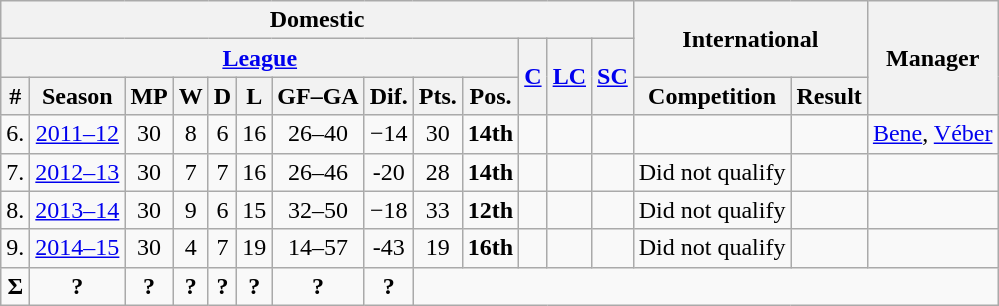<table class="wikitable"  style="text-align:center">
<tr>
<th colspan="13">Domestic</th>
<th colspan="2" rowspan="2">International</th>
<th rowspan="3">Manager</th>
</tr>
<tr>
<th colspan="10"><a href='#'>League</a></th>
<th rowspan="2"><a href='#'>C</a></th>
<th rowspan="2"><a href='#'>LC</a></th>
<th rowspan="2"><a href='#'>SC</a></th>
</tr>
<tr>
<th>#</th>
<th>Season</th>
<th>MP</th>
<th>W</th>
<th>D</th>
<th>L</th>
<th>GF–GA</th>
<th>Dif.</th>
<th>Pts.</th>
<th>Pos.</th>
<th>Competition</th>
<th>Result</th>
</tr>
<tr>
<td>6.</td>
<td><a href='#'>2011–12</a></td>
<td>30</td>
<td>8</td>
<td>6</td>
<td>16</td>
<td>26–40</td>
<td>−14</td>
<td>30</td>
<td><strong>14th</strong></td>
<td></td>
<td></td>
<td></td>
<td></td>
<td></td>
<td ! style="text-align:left;"> <a href='#'>Bene</a>,  <a href='#'>Véber</a></td>
</tr>
<tr>
<td>7.</td>
<td><a href='#'>2012–13</a></td>
<td>30</td>
<td>7</td>
<td>7</td>
<td>16</td>
<td>26–46</td>
<td>-20</td>
<td>28</td>
<td><strong>14th</strong></td>
<td></td>
<td></td>
<td></td>
<td>Did not qualify</td>
<td></td>
<td ! style="text-align:left;"></td>
</tr>
<tr>
<td>8.</td>
<td><a href='#'>2013–14</a></td>
<td>30</td>
<td>9</td>
<td>6</td>
<td>15</td>
<td>32–50</td>
<td>−18</td>
<td>33</td>
<td><strong>12th</strong></td>
<td></td>
<td></td>
<td></td>
<td>Did not qualify</td>
<td></td>
<td ! style="text-align:left;"></td>
</tr>
<tr>
<td>9.</td>
<td><a href='#'>2014–15</a></td>
<td>30</td>
<td>4</td>
<td>7</td>
<td>19</td>
<td>14–57</td>
<td>-43</td>
<td>19</td>
<td !style="background:red;"><strong>16th</strong></td>
<td></td>
<td></td>
<td></td>
<td>Did not qualify</td>
<td></td>
<td ! style="text-align:left;"></td>
</tr>
<tr>
<td><strong>Σ</strong></td>
<td><strong>?</strong></td>
<td><strong>?</strong></td>
<td><strong>?</strong></td>
<td><strong>?</strong></td>
<td><strong>?</strong></td>
<td><strong>?</strong></td>
<td><strong>?</strong></td>
</tr>
</table>
